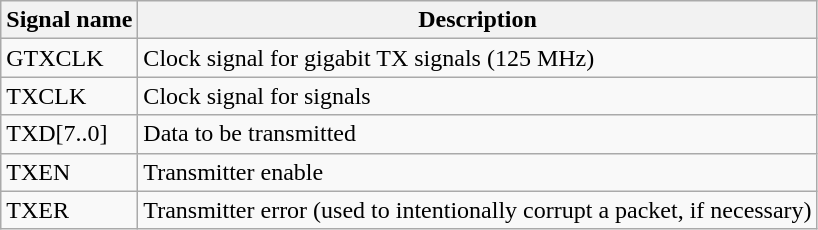<table class="wikitable">
<tr>
<th>Signal name</th>
<th>Description</th>
</tr>
<tr>
<td>GTXCLK</td>
<td>Clock signal for gigabit TX signals (125 MHz)</td>
</tr>
<tr>
<td>TXCLK</td>
<td>Clock signal for  signals</td>
</tr>
<tr>
<td>TXD[7..0]</td>
<td>Data to be transmitted</td>
</tr>
<tr>
<td>TXEN</td>
<td>Transmitter enable</td>
</tr>
<tr>
<td>TXER</td>
<td>Transmitter error (used to intentionally corrupt a packet, if necessary)</td>
</tr>
</table>
